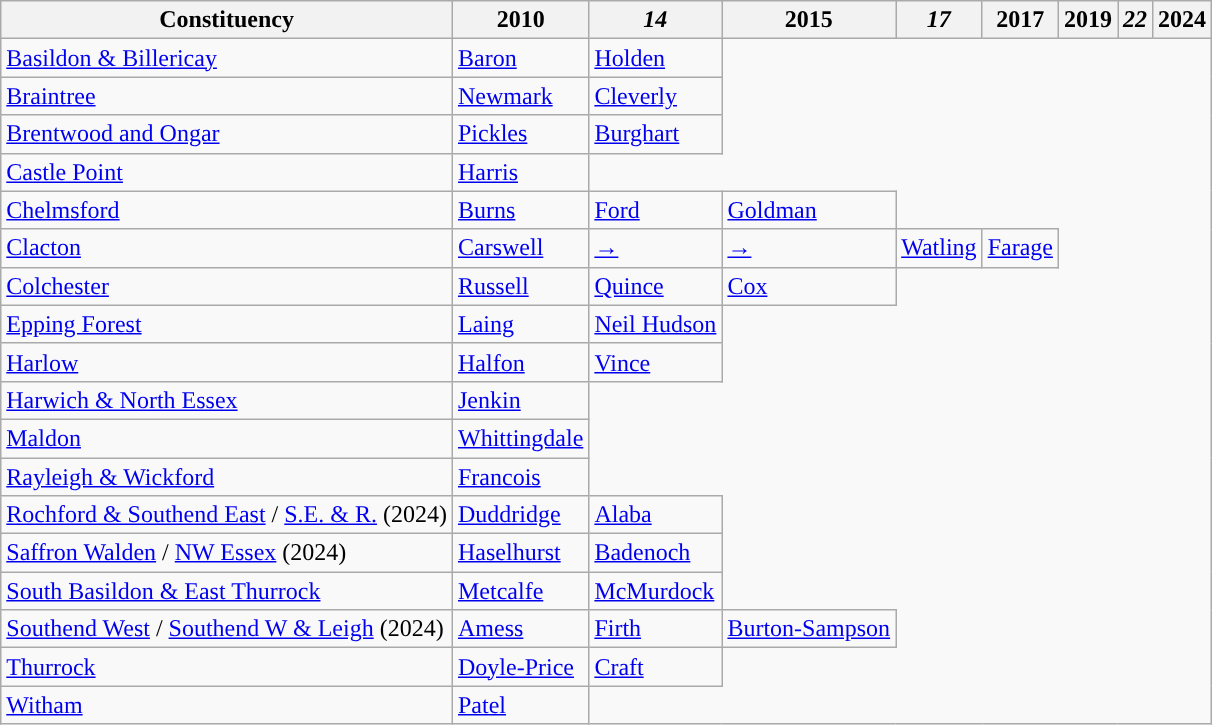<table class="wikitable">
<tr>
<th>Constituency</th>
<th>2010</th>
<th><em>14</em></th>
<th>2015</th>
<th><em>17</em></th>
<th>2017</th>
<th>2019</th>
<th><em>22</em></th>
<th>2024</th>
</tr>
<tr>
<td><a href='#'>Basildon & Billericay</a></td>
<td><a href='#'>Baron</a></td>
<td><a href='#'>Holden</a></td>
</tr>
<tr>
<td><a href='#'>Braintree</a></td>
<td><a href='#'>Newmark</a></td>
<td><a href='#'>Cleverly</a></td>
</tr>
<tr>
<td><a href='#'>Brentwood and Ongar</a></td>
<td><a href='#'>Pickles</a></td>
<td><a href='#'>Burghart</a></td>
</tr>
<tr>
<td><a href='#'>Castle Point</a></td>
<td><a href='#'>Harris</a></td>
</tr>
<tr>
<td><a href='#'>Chelmsford</a></td>
<td><a href='#'>Burns</a></td>
<td><a href='#'>Ford</a></td>
<td><a href='#'>Goldman</a></td>
</tr>
<tr>
<td><a href='#'>Clacton</a></td>
<td><a href='#'>Carswell</a></td>
<td><a href='#'>→</a></td>
<td><a href='#'>→</a></td>
<td><a href='#'>Watling</a></td>
<td><a href='#'>Farage</a></td>
</tr>
<tr>
<td><a href='#'>Colchester</a></td>
<td><a href='#'>Russell</a></td>
<td><a href='#'>Quince</a></td>
<td><a href='#'>Cox</a></td>
</tr>
<tr>
<td><a href='#'>Epping Forest</a></td>
<td><a href='#'>Laing</a></td>
<td><a href='#'>Neil Hudson</a></td>
</tr>
<tr>
<td><a href='#'>Harlow</a></td>
<td><a href='#'>Halfon</a></td>
<td><a href='#'>Vince</a></td>
</tr>
<tr>
<td><a href='#'>Harwich & North Essex</a></td>
<td><a href='#'>Jenkin</a></td>
</tr>
<tr>
<td><a href='#'>Maldon</a></td>
<td><a href='#'>Whittingdale</a></td>
</tr>
<tr>
<td><a href='#'>Rayleigh & Wickford</a></td>
<td><a href='#'>Francois</a></td>
</tr>
<tr>
<td><a href='#'>Rochford & Southend East</a> / <a href='#'>S.E. & R.</a> (2024)</td>
<td><a href='#'>Duddridge</a></td>
<td><a href='#'>Alaba</a></td>
</tr>
<tr>
<td><a href='#'>Saffron Walden</a> / <a href='#'>NW Essex</a> (2024)</td>
<td><a href='#'>Haselhurst</a></td>
<td><a href='#'>Badenoch</a></td>
</tr>
<tr>
<td><a href='#'>South Basildon & East Thurrock</a></td>
<td><a href='#'>Metcalfe</a></td>
<td><a href='#'>McMurdock</a></td>
</tr>
<tr>
<td><a href='#'>Southend West</a> / <a href='#'>Southend W & Leigh</a> (2024)</td>
<td><a href='#'>Amess</a></td>
<td><a href='#'>Firth</a></td>
<td><a href='#'>Burton-Sampson</a></td>
</tr>
<tr>
<td><a href='#'>Thurrock</a></td>
<td><a href='#'>Doyle-Price</a></td>
<td><a href='#'>Craft</a></td>
</tr>
<tr>
<td><a href='#'>Witham</a></td>
<td><a href='#'>Patel</a></td>
</tr>
</table>
